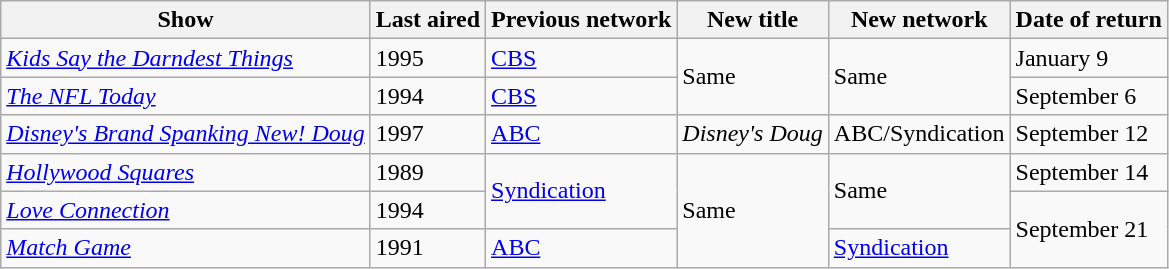<table class="wikitable">
<tr ">
<th>Show</th>
<th>Last aired</th>
<th>Previous network</th>
<th>New title</th>
<th>New network</th>
<th>Date of return</th>
</tr>
<tr>
<td><em><a href='#'>Kids Say the Darndest Things</a></em></td>
<td>1995</td>
<td><a href='#'>CBS</a></td>
<td rowspan="2">Same</td>
<td rowspan="2">Same</td>
<td>January 9</td>
</tr>
<tr>
<td><em><a href='#'>The NFL Today</a></em></td>
<td>1994</td>
<td><a href='#'>CBS</a></td>
<td>September 6</td>
</tr>
<tr>
<td><em><a href='#'>Disney's Brand Spanking New! Doug</a></em></td>
<td>1997</td>
<td><a href='#'>ABC</a></td>
<td><em>Disney's Doug</em></td>
<td>ABC/Syndication</td>
<td>September 12</td>
</tr>
<tr>
<td><em><a href='#'>Hollywood Squares</a></em></td>
<td>1989</td>
<td rowspan="2"><a href='#'>Syndication</a></td>
<td rowspan="3">Same</td>
<td rowspan="2">Same</td>
<td>September 14</td>
</tr>
<tr>
<td><em><a href='#'>Love Connection</a></em></td>
<td>1994</td>
<td rowspan="2">September 21</td>
</tr>
<tr>
<td><em><a href='#'>Match Game</a></em></td>
<td>1991</td>
<td><a href='#'>ABC</a></td>
<td><a href='#'>Syndication</a></td>
</tr>
</table>
